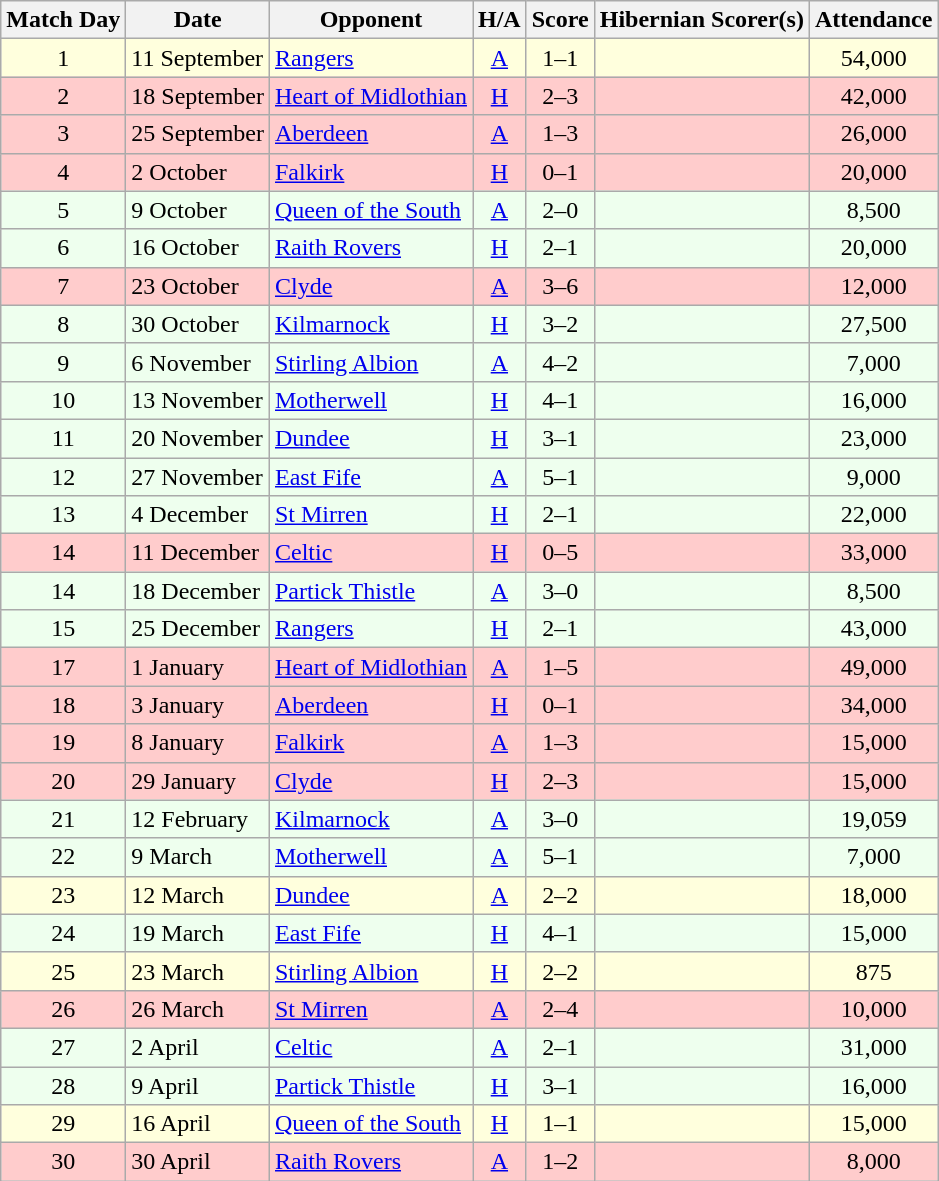<table class="wikitable" style="text-align:center">
<tr>
<th>Match Day</th>
<th>Date</th>
<th>Opponent</th>
<th>H/A</th>
<th>Score</th>
<th>Hibernian Scorer(s)</th>
<th>Attendance</th>
</tr>
<tr bgcolor=#FFFFDD>
<td>1</td>
<td align=left>11 September</td>
<td align=left><a href='#'>Rangers</a></td>
<td><a href='#'>A</a></td>
<td>1–1</td>
<td align=left></td>
<td>54,000</td>
</tr>
<tr bgcolor=#FFCCCC>
<td>2</td>
<td align=left>18 September</td>
<td align=left><a href='#'>Heart of Midlothian</a></td>
<td><a href='#'>H</a></td>
<td>2–3</td>
<td align=left></td>
<td>42,000</td>
</tr>
<tr bgcolor=#FFCCCC>
<td>3</td>
<td align=left>25 September</td>
<td align=left><a href='#'>Aberdeen</a></td>
<td><a href='#'>A</a></td>
<td>1–3</td>
<td align=left></td>
<td>26,000</td>
</tr>
<tr bgcolor=#FFCCCC>
<td>4</td>
<td align=left>2 October</td>
<td align=left><a href='#'>Falkirk</a></td>
<td><a href='#'>H</a></td>
<td>0–1</td>
<td align=left></td>
<td>20,000</td>
</tr>
<tr bgcolor=#EEFFEE>
<td>5</td>
<td align=left>9 October</td>
<td align=left><a href='#'>Queen of the South</a></td>
<td><a href='#'>A</a></td>
<td>2–0</td>
<td align=left></td>
<td>8,500</td>
</tr>
<tr bgcolor=#EEFFEE>
<td>6</td>
<td align=left>16 October</td>
<td align=left><a href='#'>Raith Rovers</a></td>
<td><a href='#'>H</a></td>
<td>2–1</td>
<td align=left></td>
<td>20,000</td>
</tr>
<tr bgcolor=#FFCCCC>
<td>7</td>
<td align=left>23 October</td>
<td align=left><a href='#'>Clyde</a></td>
<td><a href='#'>A</a></td>
<td>3–6</td>
<td align=left></td>
<td>12,000</td>
</tr>
<tr bgcolor=#EEFFEE>
<td>8</td>
<td align=left>30 October</td>
<td align=left><a href='#'>Kilmarnock</a></td>
<td><a href='#'>H</a></td>
<td>3–2</td>
<td align=left></td>
<td>27,500</td>
</tr>
<tr bgcolor=#EEFFEE>
<td>9</td>
<td align=left>6 November</td>
<td align=left><a href='#'>Stirling Albion</a></td>
<td><a href='#'>A</a></td>
<td>4–2</td>
<td align=left></td>
<td>7,000</td>
</tr>
<tr bgcolor=#EEFFEE>
<td>10</td>
<td align=left>13 November</td>
<td align=left><a href='#'>Motherwell</a></td>
<td><a href='#'>H</a></td>
<td>4–1</td>
<td align=left></td>
<td>16,000</td>
</tr>
<tr bgcolor=#EEFFEE>
<td>11</td>
<td align=left>20 November</td>
<td align=left><a href='#'>Dundee</a></td>
<td><a href='#'>H</a></td>
<td>3–1</td>
<td align=left></td>
<td>23,000</td>
</tr>
<tr bgcolor=#EEFFEE>
<td>12</td>
<td align=left>27 November</td>
<td align=left><a href='#'>East Fife</a></td>
<td><a href='#'>A</a></td>
<td>5–1</td>
<td align=left></td>
<td>9,000</td>
</tr>
<tr bgcolor=#EEFFEE>
<td>13</td>
<td align=left>4 December</td>
<td align=left><a href='#'>St Mirren</a></td>
<td><a href='#'>H</a></td>
<td>2–1</td>
<td align=left></td>
<td>22,000</td>
</tr>
<tr bgcolor=#FFCCCC>
<td>14</td>
<td align=left>11 December</td>
<td align=left><a href='#'>Celtic</a></td>
<td><a href='#'>H</a></td>
<td>0–5</td>
<td align=left></td>
<td>33,000</td>
</tr>
<tr bgcolor=#EEFFEE>
<td>14</td>
<td align=left>18 December</td>
<td align=left><a href='#'>Partick Thistle</a></td>
<td><a href='#'>A</a></td>
<td>3–0</td>
<td align=left></td>
<td>8,500</td>
</tr>
<tr bgcolor=#EEFFEE>
<td>15</td>
<td align=left>25 December</td>
<td align=left><a href='#'>Rangers</a></td>
<td><a href='#'>H</a></td>
<td>2–1</td>
<td align=left></td>
<td>43,000</td>
</tr>
<tr bgcolor=#FFCCCC>
<td>17</td>
<td align=left>1 January</td>
<td align=left><a href='#'>Heart of Midlothian</a></td>
<td><a href='#'>A</a></td>
<td>1–5</td>
<td align=left></td>
<td>49,000</td>
</tr>
<tr bgcolor=#FFCCCC>
<td>18</td>
<td align=left>3 January</td>
<td align=left><a href='#'>Aberdeen</a></td>
<td><a href='#'>H</a></td>
<td>0–1</td>
<td align=left></td>
<td>34,000</td>
</tr>
<tr bgcolor=#FFCCCC>
<td>19</td>
<td align=left>8 January</td>
<td align=left><a href='#'>Falkirk</a></td>
<td><a href='#'>A</a></td>
<td>1–3</td>
<td align=left></td>
<td>15,000</td>
</tr>
<tr bgcolor=#FFCCCC>
<td>20</td>
<td align=left>29 January</td>
<td align=left><a href='#'>Clyde</a></td>
<td><a href='#'>H</a></td>
<td>2–3</td>
<td align=left></td>
<td>15,000</td>
</tr>
<tr bgcolor=#EEFFEE>
<td>21</td>
<td align=left>12 February</td>
<td align=left><a href='#'>Kilmarnock</a></td>
<td><a href='#'>A</a></td>
<td>3–0</td>
<td align=left></td>
<td>19,059</td>
</tr>
<tr bgcolor=#EEFFEE>
<td>22</td>
<td align=left>9 March</td>
<td align=left><a href='#'>Motherwell</a></td>
<td><a href='#'>A</a></td>
<td>5–1</td>
<td align=left></td>
<td>7,000</td>
</tr>
<tr bgcolor=#FFFFDD>
<td>23</td>
<td align=left>12 March</td>
<td align=left><a href='#'>Dundee</a></td>
<td><a href='#'>A</a></td>
<td>2–2</td>
<td align=left></td>
<td>18,000</td>
</tr>
<tr bgcolor=#EEFFEE>
<td>24</td>
<td align=left>19 March</td>
<td align=left><a href='#'>East Fife</a></td>
<td><a href='#'>H</a></td>
<td>4–1</td>
<td align=left></td>
<td>15,000</td>
</tr>
<tr bgcolor=#FFFFDD>
<td>25</td>
<td align=left>23 March</td>
<td align=left><a href='#'>Stirling Albion</a></td>
<td><a href='#'>H</a></td>
<td>2–2</td>
<td align=left></td>
<td>875</td>
</tr>
<tr bgcolor=#FFCCCC>
<td>26</td>
<td align=left>26 March</td>
<td align=left><a href='#'>St Mirren</a></td>
<td><a href='#'>A</a></td>
<td>2–4</td>
<td align=left></td>
<td>10,000</td>
</tr>
<tr bgcolor=#EEFFEE>
<td>27</td>
<td align=left>2 April</td>
<td align=left><a href='#'>Celtic</a></td>
<td><a href='#'>A</a></td>
<td>2–1</td>
<td align=left></td>
<td>31,000</td>
</tr>
<tr bgcolor=#EEFFEE>
<td>28</td>
<td align=left>9 April</td>
<td align=left><a href='#'>Partick Thistle</a></td>
<td><a href='#'>H</a></td>
<td>3–1</td>
<td align=left></td>
<td>16,000</td>
</tr>
<tr bgcolor=#FFFFDD>
<td>29</td>
<td align=left>16 April</td>
<td align=left><a href='#'>Queen of the South</a></td>
<td><a href='#'>H</a></td>
<td>1–1</td>
<td align=left></td>
<td>15,000</td>
</tr>
<tr bgcolor=#FFCCCC>
<td>30</td>
<td align=left>30 April</td>
<td align=left><a href='#'>Raith Rovers</a></td>
<td><a href='#'>A</a></td>
<td>1–2</td>
<td align=left></td>
<td>8,000</td>
</tr>
</table>
